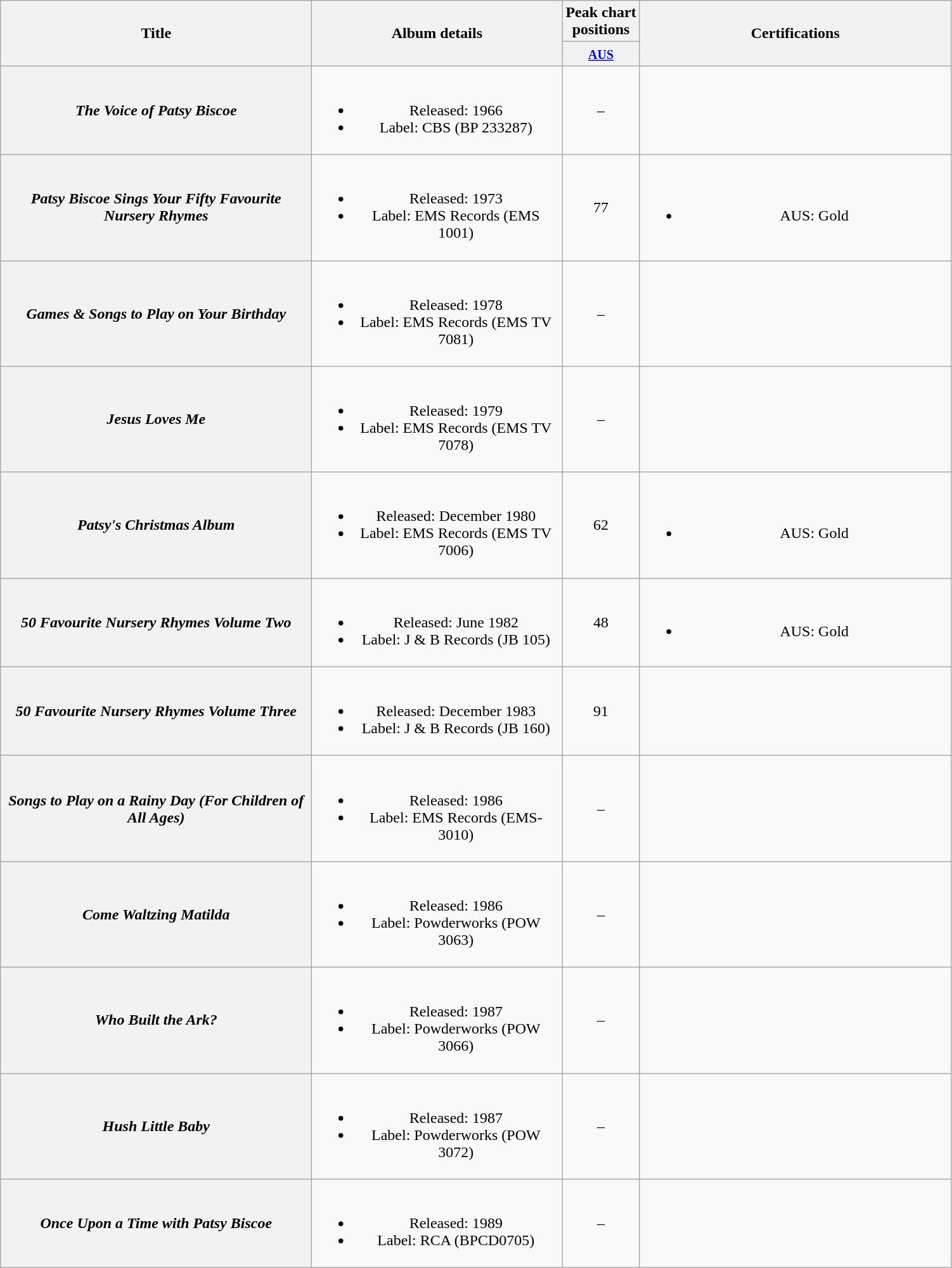<table class="wikitable plainrowheaders" style="text-align:center;" border="1">
<tr>
<th scope="col" rowspan="2" style="width:20em;">Title</th>
<th scope="col" rowspan="2" style="width:16em;">Album details</th>
<th scope="col" colspan="1">Peak chart<br>positions</th>
<th scope="col" rowspan="2" style="width:20em;">Certifications</th>
</tr>
<tr>
<th scope="col" style="text-align:center;"><small><a href='#'>AUS</a><br></small></th>
</tr>
<tr>
<th scope="row"><em>The Voice of Patsy Biscoe</em></th>
<td><br><ul><li>Released: 1966</li><li>Label: CBS (BP 233287)</li></ul></td>
<td align="center">–</td>
<td></td>
</tr>
<tr>
<th scope="row"><em>Patsy Biscoe Sings Your Fifty Favourite Nursery Rhymes</em></th>
<td><br><ul><li>Released: 1973</li><li>Label: EMS Records (EMS 1001)</li></ul></td>
<td align="center">77</td>
<td><br><ul><li>AUS: Gold</li></ul></td>
</tr>
<tr>
<th scope="row"><em>Games & Songs to Play on Your Birthday</em></th>
<td><br><ul><li>Released: 1978</li><li>Label: EMS Records (EMS TV 7081)</li></ul></td>
<td align="center">–</td>
<td></td>
</tr>
<tr>
<th scope="row"><em>Jesus Loves Me</em></th>
<td><br><ul><li>Released: 1979</li><li>Label: EMS Records (EMS TV 7078)</li></ul></td>
<td align="center">–</td>
<td></td>
</tr>
<tr>
<th scope="row"><em>Patsy's Christmas Album</em></th>
<td><br><ul><li>Released: December 1980</li><li>Label: EMS Records (EMS TV 7006)</li></ul></td>
<td align="center">62</td>
<td><br><ul><li>AUS: Gold</li></ul></td>
</tr>
<tr>
<th scope="row"><em>50 Favourite Nursery Rhymes Volume Two</em></th>
<td><br><ul><li>Released: June 1982</li><li>Label: J & B Records (JB 105)</li></ul></td>
<td align="center">48</td>
<td><br><ul><li>AUS: Gold</li></ul></td>
</tr>
<tr>
<th scope="row"><em>50 Favourite Nursery Rhymes Volume Three</em></th>
<td><br><ul><li>Released: December 1983</li><li>Label: J & B Records (JB 160)</li></ul></td>
<td align="center">91</td>
<td></td>
</tr>
<tr>
<th scope="row"><em>Songs to Play on a Rainy Day (For Children of All Ages)</em></th>
<td><br><ul><li>Released: 1986</li><li>Label: EMS Records (EMS-3010)</li></ul></td>
<td align="center">–</td>
<td></td>
</tr>
<tr>
<th scope="row"><em>Come Waltzing Matilda</em></th>
<td><br><ul><li>Released: 1986</li><li>Label: Powderworks (POW 3063)</li></ul></td>
<td align="center">–</td>
<td></td>
</tr>
<tr>
<th scope="row"><em>Who Built the Ark?</em></th>
<td><br><ul><li>Released: 1987</li><li>Label: Powderworks (POW 3066)</li></ul></td>
<td align="center">–</td>
<td></td>
</tr>
<tr>
<th scope="row"><em>Hush Little Baby</em></th>
<td><br><ul><li>Released: 1987</li><li>Label: Powderworks (POW 3072)</li></ul></td>
<td align="center">–</td>
<td></td>
</tr>
<tr>
<th scope="row"><em>Once Upon a Time with Patsy Biscoe</em></th>
<td><br><ul><li>Released: 1989</li><li>Label: RCA (BPCD0705)</li></ul></td>
<td align="center">–</td>
<td></td>
</tr>
</table>
